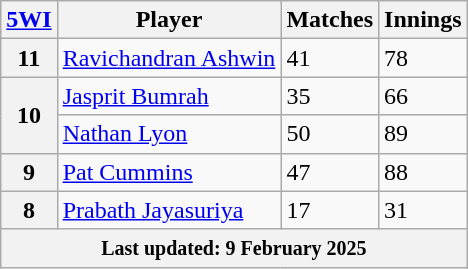<table class="wikitable sortable">
<tr>
<th><a href='#'>5WI</a></th>
<th>Player</th>
<th>Matches</th>
<th>Innings</th>
</tr>
<tr>
<th>11</th>
<td> <a href='#'>Ravichandran Ashwin</a></td>
<td>41</td>
<td>78</td>
</tr>
<tr>
<th rowspan=2>10</th>
<td> <a href='#'>Jasprit Bumrah</a></td>
<td>35</td>
<td>66</td>
</tr>
<tr>
<td> <a href='#'>Nathan Lyon</a></td>
<td>50</td>
<td>89</td>
</tr>
<tr>
<th>9</th>
<td> <a href='#'>Pat Cummins</a></td>
<td>47</td>
<td>88</td>
</tr>
<tr>
<th>8</th>
<td> <a href='#'>Prabath Jayasuriya</a></td>
<td>17</td>
<td>31</td>
</tr>
<tr class="sortbottom">
<th colspan="4"><small> Last updated: 9 February 2025</small></th>
</tr>
</table>
